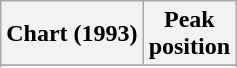<table class="wikitable sortable plainrowheaders" style="text-align:center">
<tr>
<th>Chart (1993)</th>
<th>Peak<br>position</th>
</tr>
<tr>
</tr>
<tr>
</tr>
</table>
